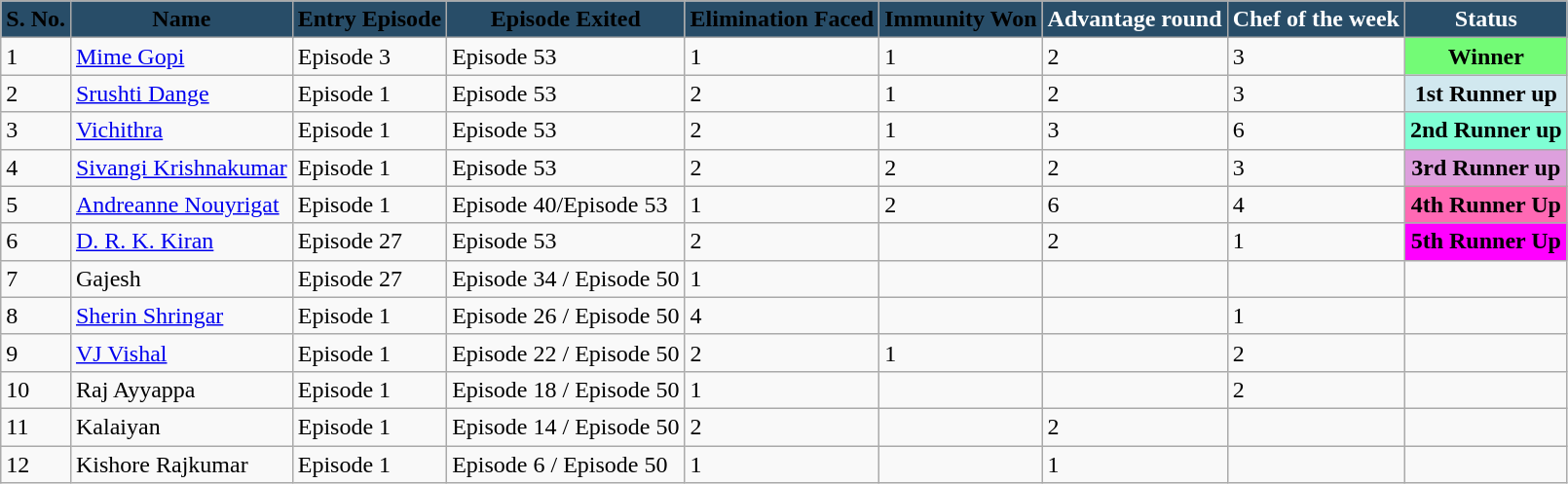<table class="wikitable" style="align:center;">
<tr>
<th scope="col" style="background:#284D68;"style="background:#284D68;color:white">S. No.</th>
<th scope="col" style="background:#284D68;"style="background:#284D68;color:white">Name</th>
<th scope="col" style="background:#284D68;"style="background:#284D68;color:white">Entry Episode</th>
<th scope="col" style="background:#284D68;"style="background:#284D68;color:white">Episode Exited</th>
<th scope="col" style="background:#284D68;"style="background:#284D68;color:white">Elimination Faced</th>
<th scope="col" style="background:#284D68;"style="background:#284D68;color:white">Immunity Won</th>
<th scope="col" style="background:#284D68;color:white">Advantage round</th>
<th scope="col" style="background:#284D68;color:white">Chef of the week</th>
<th scope="col" style="background:#284D68;color:white">Status</th>
</tr>
<tr>
<td>1</td>
<td><a href='#'>Mime Gopi</a></td>
<td>Episode 3</td>
<td>Episode 53</td>
<td>1</td>
<td>1</td>
<td>2</td>
<td>3</td>
<td style="background:#73FB76; text-align:center;"><strong>Winner</strong></td>
</tr>
<tr>
<td>2</td>
<td><a href='#'>Srushti Dange</a></td>
<td>Episode 1</td>
<td>Episode 53</td>
<td>2</td>
<td>1</td>
<td>2</td>
<td>3</td>
<td style="background:#D1E8EF; text-align:center;"><strong>1st Runner up</strong></td>
</tr>
<tr>
<td>3</td>
<td><a href='#'>Vichithra</a></td>
<td>Episode 1</td>
<td>Episode 53</td>
<td>2</td>
<td>1</td>
<td>3</td>
<td>6</td>
<td Style="background:#7FFFD4; text-align:center;"><strong>2nd Runner up</strong></td>
</tr>
<tr>
<td>4</td>
<td><a href='#'>Sivangi Krishnakumar</a></td>
<td>Episode 1</td>
<td>Episode 53</td>
<td>2</td>
<td>2</td>
<td>2</td>
<td>3</td>
<td style="background:#DDA0DD; text-align:center;"><strong> 3rd Runner up</strong></td>
</tr>
<tr>
<td>5</td>
<td><a href='#'>Andreanne Nouyrigat</a></td>
<td>Episode 1</td>
<td>Episode 40/Episode 53</td>
<td>1</td>
<td>2</td>
<td>6</td>
<td>4</td>
<td Style="background:#FF69B4; text-align:center;"><strong>4th Runner Up</strong></td>
</tr>
<tr>
<td>6</td>
<td><a href='#'>D. R. K. Kiran</a></td>
<td>Episode 27</td>
<td>Episode 53</td>
<td>2</td>
<td></td>
<td>2</td>
<td>1</td>
<td style="background:#FF00FF; text-align:center;"><strong>5th Runner Up</strong></td>
</tr>
<tr>
<td>7</td>
<td>Gajesh</td>
<td>Episode 27</td>
<td>Episode 34 / Episode 50</td>
<td>1</td>
<td></td>
<td></td>
<td></td>
<td></td>
</tr>
<tr>
<td>8</td>
<td><a href='#'>Sherin Shringar</a></td>
<td>Episode 1</td>
<td>Episode 26 / Episode 50</td>
<td>4</td>
<td></td>
<td></td>
<td>1</td>
<td></td>
</tr>
<tr>
<td>9</td>
<td><a href='#'>VJ Vishal</a></td>
<td>Episode 1</td>
<td>Episode 22 / Episode 50</td>
<td>2</td>
<td>1</td>
<td></td>
<td>2</td>
<td></td>
</tr>
<tr>
<td>10</td>
<td>Raj Ayyappa</td>
<td>Episode 1</td>
<td>Episode 18 / Episode 50</td>
<td>1</td>
<td></td>
<td></td>
<td>2</td>
<td></td>
</tr>
<tr>
<td>11</td>
<td>Kalaiyan</td>
<td>Episode 1</td>
<td>Episode 14 / Episode 50</td>
<td>2</td>
<td></td>
<td>2</td>
<td></td>
<td></td>
</tr>
<tr>
<td>12</td>
<td>Kishore Rajkumar</td>
<td>Episode 1</td>
<td>Episode 6 / Episode 50</td>
<td>1</td>
<td></td>
<td>1</td>
<td></td>
<td></td>
</tr>
</table>
